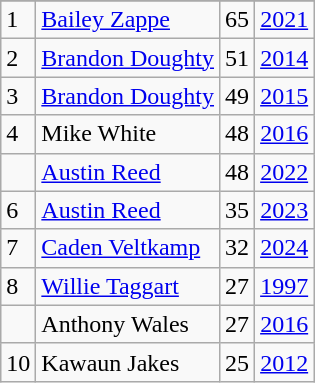<table class="wikitable">
<tr>
</tr>
<tr>
<td>1</td>
<td><a href='#'>Bailey Zappe</a></td>
<td><abbr>65</abbr></td>
<td><a href='#'>2021</a></td>
</tr>
<tr>
<td>2</td>
<td><a href='#'>Brandon Doughty</a></td>
<td><abbr>51</abbr></td>
<td><a href='#'>2014</a></td>
</tr>
<tr>
<td>3</td>
<td><a href='#'>Brandon Doughty</a></td>
<td><abbr>49</abbr></td>
<td><a href='#'>2015</a></td>
</tr>
<tr>
<td>4</td>
<td>Mike White</td>
<td><abbr>48</abbr></td>
<td><a href='#'>2016</a></td>
</tr>
<tr>
<td></td>
<td><a href='#'>Austin Reed</a></td>
<td><abbr>48</abbr></td>
<td><a href='#'>2022</a></td>
</tr>
<tr>
<td>6</td>
<td><a href='#'>Austin Reed</a></td>
<td><abbr>35</abbr></td>
<td><a href='#'>2023</a></td>
</tr>
<tr>
<td>7</td>
<td><a href='#'>Caden Veltkamp</a></td>
<td><abbr>32</abbr></td>
<td><a href='#'>2024</a></td>
</tr>
<tr>
<td>8</td>
<td><a href='#'>Willie Taggart</a></td>
<td><abbr>27</abbr></td>
<td><a href='#'>1997</a></td>
</tr>
<tr>
<td></td>
<td>Anthony Wales</td>
<td><abbr>27</abbr></td>
<td><a href='#'>2016</a></td>
</tr>
<tr>
<td>10</td>
<td>Kawaun Jakes</td>
<td><abbr>25</abbr></td>
<td><a href='#'>2012</a></td>
</tr>
</table>
